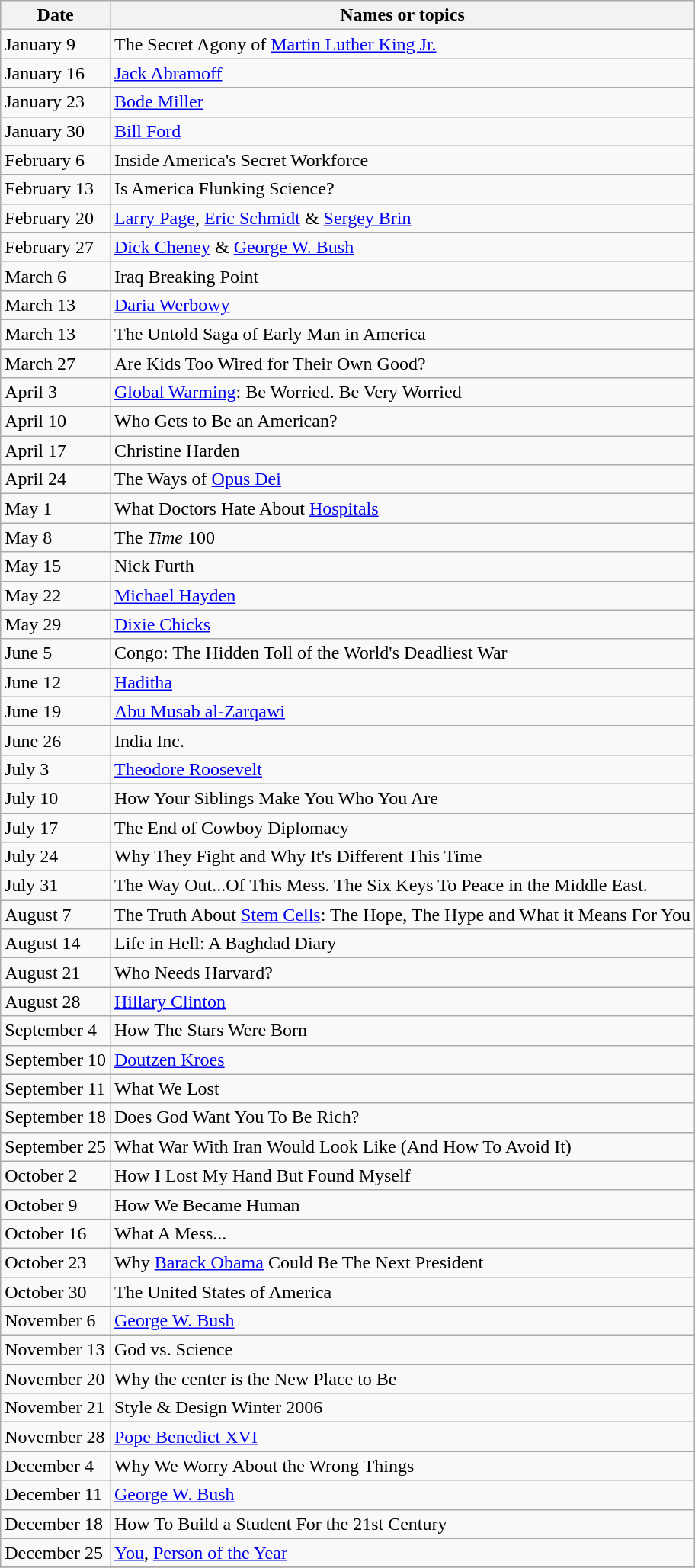<table class="wikitable">
<tr>
<th>Date</th>
<th>Names or topics</th>
</tr>
<tr>
<td>January 9</td>
<td>The Secret Agony of <a href='#'>Martin Luther King Jr.</a></td>
</tr>
<tr>
<td>January 16</td>
<td><a href='#'>Jack Abramoff</a></td>
</tr>
<tr>
<td>January 23</td>
<td><a href='#'>Bode Miller</a></td>
</tr>
<tr>
<td>January 30</td>
<td><a href='#'>Bill Ford</a></td>
</tr>
<tr>
<td>February 6</td>
<td>Inside America's Secret Workforce</td>
</tr>
<tr>
<td>February 13</td>
<td>Is America Flunking Science?</td>
</tr>
<tr>
<td>February 20</td>
<td><a href='#'>Larry Page</a>, <a href='#'>Eric Schmidt</a> & <a href='#'>Sergey Brin</a></td>
</tr>
<tr>
<td>February 27</td>
<td><a href='#'>Dick Cheney</a> & <a href='#'>George W. Bush</a></td>
</tr>
<tr>
<td>March 6</td>
<td>Iraq Breaking Point</td>
</tr>
<tr>
<td>March 13</td>
<td><a href='#'>Daria Werbowy</a></td>
</tr>
<tr>
<td>March 13</td>
<td>The Untold Saga of Early Man in America</td>
</tr>
<tr>
<td>March 27</td>
<td>Are Kids Too Wired for Their Own Good?</td>
</tr>
<tr>
<td>April 3</td>
<td><a href='#'>Global Warming</a>: Be Worried. Be Very Worried</td>
</tr>
<tr>
<td>April 10</td>
<td>Who Gets to Be an American?</td>
</tr>
<tr>
<td>April 17</td>
<td>Christine Harden</td>
</tr>
<tr>
<td>April 24</td>
<td>The Ways of <a href='#'>Opus Dei</a></td>
</tr>
<tr>
<td>May 1</td>
<td>What Doctors Hate About <a href='#'>Hospitals</a></td>
</tr>
<tr>
<td>May 8</td>
<td>The <em>Time</em> 100</td>
</tr>
<tr>
<td>May 15</td>
<td>Nick Furth</td>
</tr>
<tr>
<td>May 22</td>
<td><a href='#'>Michael Hayden</a></td>
</tr>
<tr>
<td>May 29</td>
<td><a href='#'>Dixie Chicks</a></td>
</tr>
<tr>
<td>June 5</td>
<td>Congo: The Hidden Toll of the World's Deadliest War</td>
</tr>
<tr>
<td>June 12</td>
<td><a href='#'>Haditha</a></td>
</tr>
<tr>
<td>June 19</td>
<td><a href='#'>Abu Musab al-Zarqawi</a></td>
</tr>
<tr>
<td>June 26</td>
<td>India Inc.</td>
</tr>
<tr>
<td>July 3</td>
<td><a href='#'>Theodore Roosevelt</a></td>
</tr>
<tr>
<td>July 10</td>
<td>How Your Siblings Make You Who You Are</td>
</tr>
<tr>
<td>July 17</td>
<td>The End of Cowboy Diplomacy</td>
</tr>
<tr>
<td>July 24</td>
<td>Why They Fight and Why It's Different This Time</td>
</tr>
<tr>
<td>July 31</td>
<td>The Way Out...Of This Mess. The Six Keys To Peace in the Middle East.</td>
</tr>
<tr>
<td>August 7</td>
<td>The Truth About <a href='#'>Stem Cells</a>: The Hope, The Hype and What it Means For You</td>
</tr>
<tr>
<td>August 14</td>
<td>Life in Hell: A Baghdad Diary</td>
</tr>
<tr>
<td>August 21</td>
<td>Who Needs Harvard?</td>
</tr>
<tr>
<td>August 28</td>
<td><a href='#'>Hillary Clinton</a></td>
</tr>
<tr>
<td>September 4</td>
<td>How The Stars Were Born</td>
</tr>
<tr>
<td>September 10</td>
<td><a href='#'>Doutzen Kroes</a></td>
</tr>
<tr>
<td>September 11</td>
<td>What We Lost</td>
</tr>
<tr>
<td>September 18</td>
<td>Does God Want You To Be Rich?</td>
</tr>
<tr>
<td>September 25</td>
<td>What War With Iran Would Look Like (And How To Avoid It)</td>
</tr>
<tr>
<td>October 2</td>
<td>How I Lost My Hand But Found Myself</td>
</tr>
<tr>
<td>October 9</td>
<td>How We Became Human</td>
</tr>
<tr>
<td>October 16</td>
<td>What A Mess...</td>
</tr>
<tr>
<td>October 23</td>
<td>Why <a href='#'>Barack Obama</a> Could Be The Next President</td>
</tr>
<tr>
<td>October 30</td>
<td>The United States of America</td>
</tr>
<tr>
<td>November 6</td>
<td><a href='#'>George W. Bush</a></td>
</tr>
<tr>
<td>November 13</td>
<td>God vs. Science</td>
</tr>
<tr>
<td>November 20</td>
<td>Why the center is the New Place to Be</td>
</tr>
<tr>
<td>November 21</td>
<td>Style & Design Winter 2006</td>
</tr>
<tr>
<td>November 28</td>
<td><a href='#'>Pope Benedict XVI</a></td>
</tr>
<tr>
<td>December 4</td>
<td>Why We Worry About the Wrong Things</td>
</tr>
<tr>
<td>December 11</td>
<td><a href='#'>George W. Bush</a></td>
</tr>
<tr>
<td>December 18</td>
<td>How To Build a Student For the 21st Century</td>
</tr>
<tr>
<td>December 25</td>
<td><a href='#'>You</a>, <a href='#'>Person of the Year</a></td>
</tr>
<tr>
</tr>
</table>
